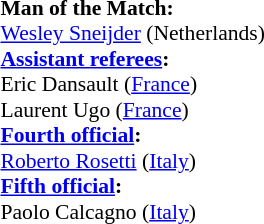<table style="width:50%; font-size:90%;">
<tr>
<td><br><strong>Man of the Match:</strong>
<br><a href='#'>Wesley Sneijder</a> (Netherlands)<br><strong><a href='#'>Assistant referees</a>:</strong>
<br>Eric Dansault (<a href='#'>France</a>)
<br>Laurent Ugo (<a href='#'>France</a>)
<br><strong><a href='#'>Fourth official</a>:</strong>
<br><a href='#'>Roberto Rosetti</a> (<a href='#'>Italy</a>)
<br><strong><a href='#'>Fifth official</a>:</strong>
<br>Paolo Calcagno (<a href='#'>Italy</a>)</td>
</tr>
</table>
